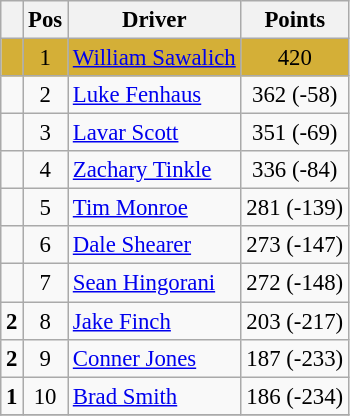<table class="wikitable" style="font-size: 95%;">
<tr>
<th></th>
<th>Pos</th>
<th>Driver</th>
<th>Points</th>
</tr>
<tr style="background:#D4AF37;">
<td align="left"></td>
<td style="text-align:center;">1</td>
<td><a href='#'>William Sawalich</a></td>
<td style="text-align:center;">420</td>
</tr>
<tr>
<td align="left"></td>
<td style="text-align:center;">2</td>
<td><a href='#'>Luke Fenhaus</a></td>
<td style="text-align:center;">362 (-58)</td>
</tr>
<tr>
<td align="left"></td>
<td style="text-align:center;">3</td>
<td><a href='#'>Lavar Scott</a></td>
<td style="text-align:center;">351 (-69)</td>
</tr>
<tr>
<td align="left"></td>
<td style="text-align:center;">4</td>
<td><a href='#'>Zachary Tinkle</a></td>
<td style="text-align:center;">336 (-84)</td>
</tr>
<tr>
<td align="left"></td>
<td style="text-align:center;">5</td>
<td><a href='#'>Tim Monroe</a></td>
<td style="text-align:center;">281 (-139)</td>
</tr>
<tr>
<td align="left"></td>
<td style="text-align:center;">6</td>
<td><a href='#'>Dale Shearer</a></td>
<td style="text-align:center;">273 (-147)</td>
</tr>
<tr>
<td align="left"></td>
<td style="text-align:center;">7</td>
<td><a href='#'>Sean Hingorani</a></td>
<td style="text-align:center;">272 (-148)</td>
</tr>
<tr>
<td align="left"> <strong>2</strong></td>
<td style="text-align:center;">8</td>
<td><a href='#'>Jake Finch</a></td>
<td style="text-align:center;">203 (-217)</td>
</tr>
<tr>
<td align="left"> <strong>2</strong></td>
<td style="text-align:center;">9</td>
<td><a href='#'>Conner Jones</a></td>
<td style="text-align:center;">187 (-233)</td>
</tr>
<tr>
<td align="left"> <strong>1</strong></td>
<td style="text-align:center;">10</td>
<td><a href='#'>Brad Smith</a></td>
<td style="text-align:center;">186 (-234)</td>
</tr>
<tr class="sortbottom">
</tr>
</table>
